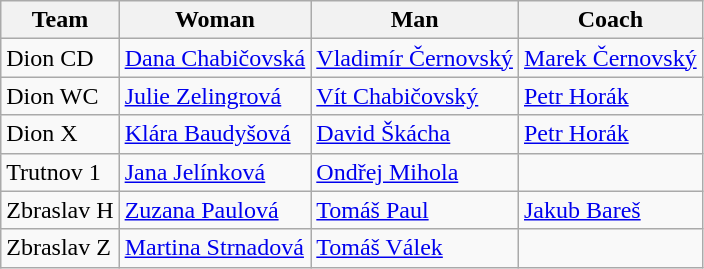<table class="wikitable">
<tr>
<th>Team</th>
<th>Woman</th>
<th>Man</th>
<th>Coach</th>
</tr>
<tr>
<td>Dion CD</td>
<td><a href='#'>Dana Chabičovská</a></td>
<td><a href='#'>Vladimír Černovský</a></td>
<td><a href='#'>Marek Černovský</a></td>
</tr>
<tr>
<td>Dion WC</td>
<td><a href='#'>Julie Zelingrová</a></td>
<td><a href='#'>Vít Chabičovský</a></td>
<td><a href='#'>Petr Horák</a></td>
</tr>
<tr>
<td>Dion X</td>
<td><a href='#'>Klára Baudyšová</a></td>
<td><a href='#'>David Škácha</a></td>
<td><a href='#'>Petr Horák</a></td>
</tr>
<tr>
<td>Trutnov 1</td>
<td><a href='#'>Jana Jelínková</a></td>
<td><a href='#'>Ondřej Mihola</a></td>
<td></td>
</tr>
<tr>
<td>Zbraslav H</td>
<td><a href='#'>Zuzana Paulová</a></td>
<td><a href='#'>Tomáš Paul</a></td>
<td><a href='#'>Jakub Bareš</a></td>
</tr>
<tr>
<td>Zbraslav Z</td>
<td><a href='#'>Martina Strnadová</a></td>
<td><a href='#'>Tomáš Válek</a></td>
<td></td>
</tr>
</table>
